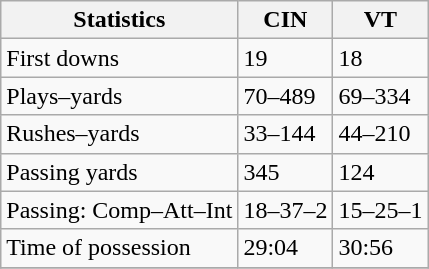<table class="wikitable">
<tr>
<th>Statistics</th>
<th>CIN</th>
<th>VT</th>
</tr>
<tr>
<td>First downs</td>
<td>19</td>
<td>18</td>
</tr>
<tr>
<td>Plays–yards</td>
<td>70–489</td>
<td>69–334</td>
</tr>
<tr>
<td>Rushes–yards</td>
<td>33–144</td>
<td>44–210</td>
</tr>
<tr>
<td>Passing yards</td>
<td>345</td>
<td>124</td>
</tr>
<tr>
<td>Passing: Comp–Att–Int</td>
<td>18–37–2</td>
<td>15–25–1</td>
</tr>
<tr>
<td>Time of possession</td>
<td>29:04</td>
<td>30:56</td>
</tr>
<tr>
</tr>
</table>
